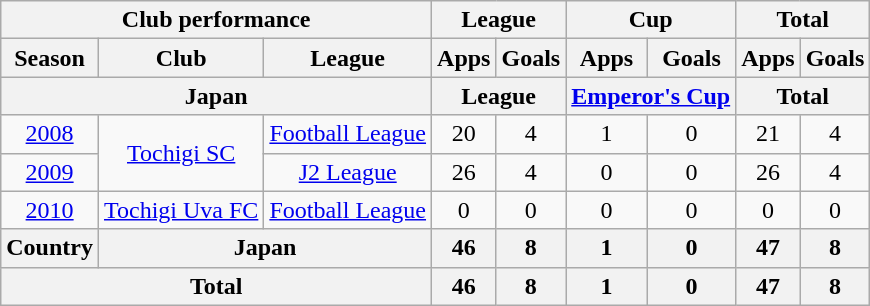<table class="wikitable" style="text-align:center;">
<tr>
<th colspan=3>Club performance</th>
<th colspan=2>League</th>
<th colspan=2>Cup</th>
<th colspan=2>Total</th>
</tr>
<tr>
<th>Season</th>
<th>Club</th>
<th>League</th>
<th>Apps</th>
<th>Goals</th>
<th>Apps</th>
<th>Goals</th>
<th>Apps</th>
<th>Goals</th>
</tr>
<tr>
<th colspan=3>Japan</th>
<th colspan=2>League</th>
<th colspan=2><a href='#'>Emperor's Cup</a></th>
<th colspan=2>Total</th>
</tr>
<tr>
<td><a href='#'>2008</a></td>
<td rowspan="2"><a href='#'>Tochigi SC</a></td>
<td><a href='#'>Football League</a></td>
<td>20</td>
<td>4</td>
<td>1</td>
<td>0</td>
<td>21</td>
<td>4</td>
</tr>
<tr>
<td><a href='#'>2009</a></td>
<td><a href='#'>J2 League</a></td>
<td>26</td>
<td>4</td>
<td>0</td>
<td>0</td>
<td>26</td>
<td>4</td>
</tr>
<tr>
<td><a href='#'>2010</a></td>
<td><a href='#'>Tochigi Uva FC</a></td>
<td><a href='#'>Football League</a></td>
<td>0</td>
<td>0</td>
<td>0</td>
<td>0</td>
<td>0</td>
<td>0</td>
</tr>
<tr>
<th rowspan=1>Country</th>
<th colspan=2>Japan</th>
<th>46</th>
<th>8</th>
<th>1</th>
<th>0</th>
<th>47</th>
<th>8</th>
</tr>
<tr>
<th colspan=3>Total</th>
<th>46</th>
<th>8</th>
<th>1</th>
<th>0</th>
<th>47</th>
<th>8</th>
</tr>
</table>
